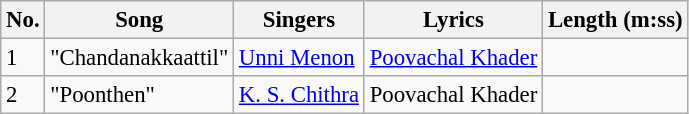<table class="wikitable" style="font-size:95%;">
<tr>
<th>No.</th>
<th>Song</th>
<th>Singers</th>
<th>Lyrics</th>
<th>Length (m:ss)</th>
</tr>
<tr>
<td>1</td>
<td>"Chandanakkaattil"</td>
<td><a href='#'>Unni Menon</a></td>
<td><a href='#'>Poovachal Khader</a></td>
<td></td>
</tr>
<tr>
<td>2</td>
<td>"Poonthen"</td>
<td><a href='#'>K. S. Chithra</a></td>
<td>Poovachal Khader</td>
<td></td>
</tr>
</table>
